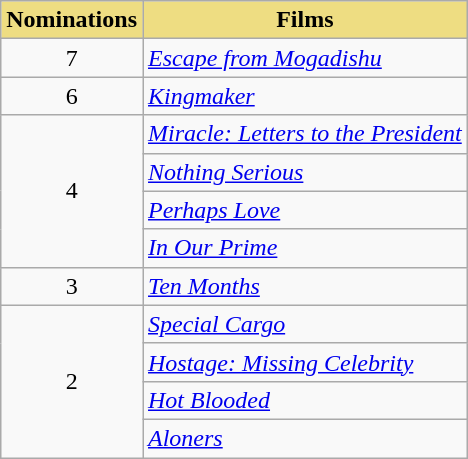<table class="wikitable" align="center">
<tr>
<th style="background:#EEDD82; text-align:center">Nominations</th>
<th style="background:#EEDD82; text-align:center">Films</th>
</tr>
<tr>
<td style="text-align:center">7</td>
<td><em><a href='#'>Escape from Mogadishu</a></em></td>
</tr>
<tr>
<td style="text-align:center">6</td>
<td><em><a href='#'>Kingmaker</a></em></td>
</tr>
<tr>
<td rowspan=4 style="text-align:center">4</td>
<td><em><a href='#'>Miracle: Letters to the President</a></em></td>
</tr>
<tr>
<td><em><a href='#'>Nothing Serious</a></em></td>
</tr>
<tr>
<td><em><a href='#'>Perhaps Love</a></em></td>
</tr>
<tr>
<td><em><a href='#'>In Our Prime</a></em></td>
</tr>
<tr>
<td style="text-align:center">3</td>
<td><em><a href='#'>Ten Months</a></em></td>
</tr>
<tr>
<td rowspan=4 style="text-align:center">2</td>
<td><em><a href='#'>Special Cargo</a></em></td>
</tr>
<tr>
<td><em><a href='#'>Hostage: Missing Celebrity</a></em></td>
</tr>
<tr>
<td><em><a href='#'>Hot Blooded</a></em></td>
</tr>
<tr>
<td><em><a href='#'>Aloners</a></em></td>
</tr>
</table>
